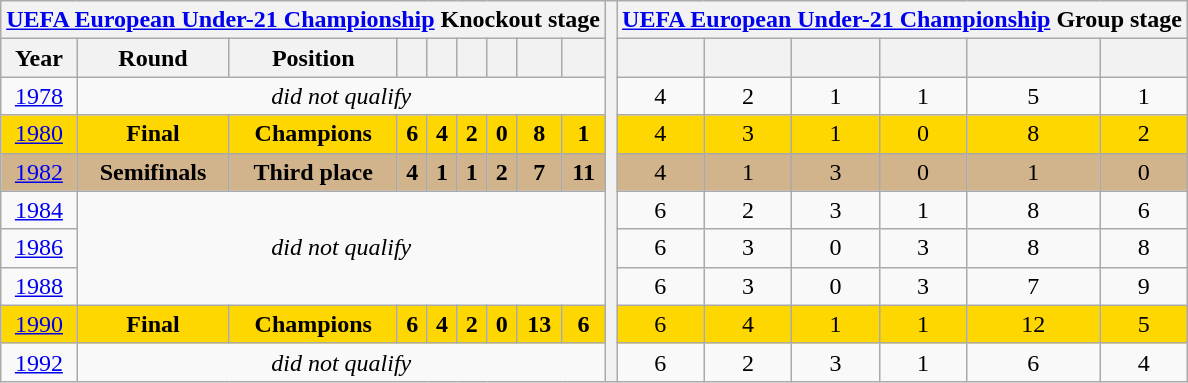<table class="wikitable" style="text-align: center;">
<tr>
<th colspan=9><a href='#'>UEFA European Under-21 Championship</a> Knockout stage</th>
<th rowspan="27"></th>
<th colspan=6><a href='#'>UEFA European Under-21 Championship</a> Group stage</th>
</tr>
<tr>
<th>Year</th>
<th>Round</th>
<th>Position</th>
<th></th>
<th></th>
<th></th>
<th></th>
<th></th>
<th></th>
<th></th>
<th></th>
<th></th>
<th></th>
<th></th>
<th></th>
</tr>
<tr>
<td><a href='#'>1978</a></td>
<td colspan=8 rowspan=1><em>did not qualify</em></td>
<td>4</td>
<td>2</td>
<td>1</td>
<td>1</td>
<td>5</td>
<td>1</td>
</tr>
<tr bgcolor=gold>
<td><a href='#'>1980</a></td>
<td><strong>Final</strong></td>
<td><strong>Champions</strong></td>
<td><strong>6</strong></td>
<td><strong>4</strong></td>
<td><strong>2</strong></td>
<td><strong>0</strong></td>
<td><strong>8</strong></td>
<td><strong>1</strong></td>
<td>4</td>
<td>3</td>
<td>1</td>
<td>0</td>
<td>8</td>
<td>2</td>
</tr>
<tr bgcolor=tan>
<td><a href='#'>1982</a></td>
<td><strong>Semifinals</strong></td>
<td><strong>Third place</strong></td>
<td><strong>4</strong></td>
<td><strong>1</strong></td>
<td><strong>1</strong></td>
<td><strong>2</strong></td>
<td><strong>7</strong></td>
<td><strong>11</strong></td>
<td>4</td>
<td>1</td>
<td>3</td>
<td>0</td>
<td>1</td>
<td>0</td>
</tr>
<tr>
<td><a href='#'>1984</a></td>
<td colspan=8 rowspan=3><em>did not qualify</em></td>
<td>6</td>
<td>2</td>
<td>3</td>
<td>1</td>
<td>8</td>
<td>6</td>
</tr>
<tr>
<td><a href='#'>1986</a></td>
<td>6</td>
<td>3</td>
<td>0</td>
<td>3</td>
<td>8</td>
<td>8</td>
</tr>
<tr>
<td><a href='#'>1988</a></td>
<td>6</td>
<td>3</td>
<td>0</td>
<td>3</td>
<td>7</td>
<td>9</td>
</tr>
<tr bgcolor=gold>
<td><a href='#'>1990</a></td>
<td><strong>Final</strong></td>
<td><strong>Champions</strong></td>
<td><strong>6</strong></td>
<td><strong>4</strong></td>
<td><strong>2</strong></td>
<td><strong>0</strong></td>
<td><strong>13</strong></td>
<td><strong>6</strong></td>
<td>6</td>
<td>4</td>
<td>1</td>
<td>1</td>
<td>12</td>
<td>5</td>
</tr>
<tr>
<td><a href='#'>1992</a></td>
<td colspan=8><em>did not qualify</em></td>
<td>6</td>
<td>2</td>
<td>3</td>
<td>1</td>
<td>6</td>
<td>4</td>
</tr>
</table>
